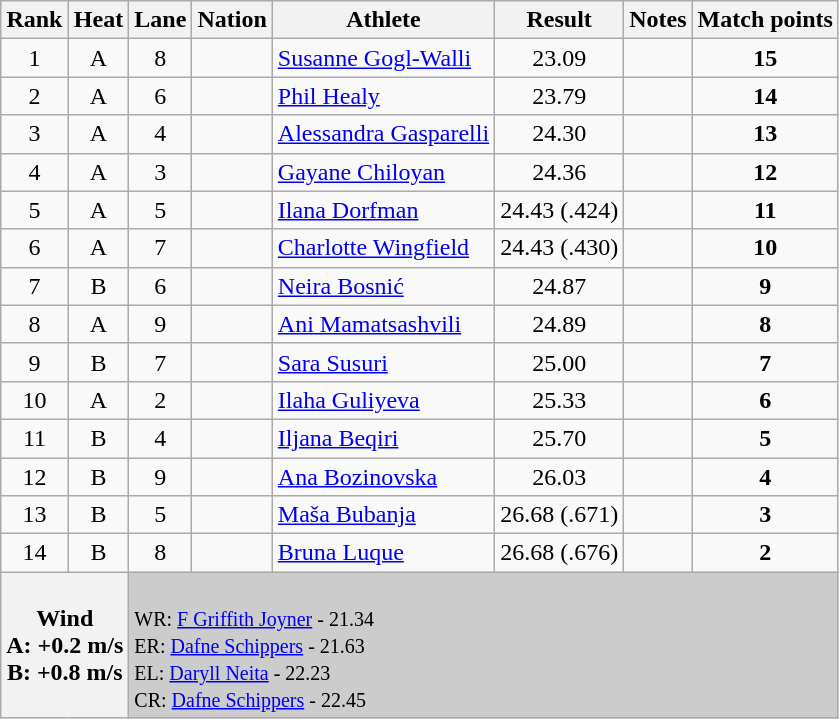<table class="wikitable sortable" style="text-align:left;">
<tr>
<th>Rank</th>
<th>Heat</th>
<th>Lane</th>
<th>Nation</th>
<th>Athlete</th>
<th>Result</th>
<th>Notes</th>
<th>Match points</th>
</tr>
<tr>
<td align=center>1</td>
<td align=center>A</td>
<td align=center>8</td>
<td></td>
<td><a href='#'>Susanne Gogl-Walli</a></td>
<td align=center>23.09</td>
<td align=center></td>
<td align=center><strong>15</strong></td>
</tr>
<tr>
<td align=center>2</td>
<td align=center>A</td>
<td align=center>6</td>
<td></td>
<td><a href='#'>Phil Healy</a></td>
<td align=center>23.79</td>
<td></td>
<td align=center><strong>14</strong></td>
</tr>
<tr>
<td align=center>3</td>
<td align=center>A</td>
<td align=center>4</td>
<td></td>
<td><a href='#'>Alessandra Gasparelli</a></td>
<td align=center>24.30</td>
<td align=center></td>
<td align=center><strong>13</strong></td>
</tr>
<tr>
<td align=center>4</td>
<td align=center>A</td>
<td align=center>3</td>
<td></td>
<td><a href='#'>Gayane Chiloyan</a></td>
<td align=center>24.36</td>
<td align=center></td>
<td align=center><strong>12</strong></td>
</tr>
<tr>
<td align=center>5</td>
<td align=center>A</td>
<td align=center>5</td>
<td></td>
<td><a href='#'>Ilana Dorfman</a></td>
<td align=center>24.43 (.424)</td>
<td align=center></td>
<td align=center><strong>11</strong></td>
</tr>
<tr>
<td align=center>6</td>
<td align=center>A</td>
<td align=center>7</td>
<td></td>
<td><a href='#'>Charlotte Wingfield</a></td>
<td align=center>24.43 (.430)</td>
<td></td>
<td align=center><strong>10</strong></td>
</tr>
<tr>
<td align=center>7</td>
<td align=center>B</td>
<td align=center>6</td>
<td></td>
<td><a href='#'>Neira Bosnić</a></td>
<td align=center>24.87</td>
<td align=center></td>
<td align=center><strong>9</strong></td>
</tr>
<tr>
<td align=center>8</td>
<td align=center>A</td>
<td align=center>9</td>
<td></td>
<td><a href='#'>Ani Mamatsashvili</a></td>
<td align=center>24.89</td>
<td align=center></td>
<td align=center><strong>8</strong></td>
</tr>
<tr>
<td align=center>9</td>
<td align=center>B</td>
<td align=center>7</td>
<td></td>
<td><a href='#'>Sara Susuri</a></td>
<td align=center>25.00</td>
<td align=center></td>
<td align=center><strong>7</strong></td>
</tr>
<tr>
<td align=center>10</td>
<td align=center>A</td>
<td align=center>2</td>
<td></td>
<td><a href='#'>Ilaha Guliyeva</a></td>
<td align=center>25.33</td>
<td align=center></td>
<td align=center><strong>6</strong></td>
</tr>
<tr>
<td align=center>11</td>
<td align=center>B</td>
<td align=center>4</td>
<td></td>
<td><a href='#'>Iljana Beqiri</a></td>
<td align=center>25.70</td>
<td align=center></td>
<td align=center><strong>5</strong></td>
</tr>
<tr>
<td align=center>12</td>
<td align=center>B</td>
<td align=center>9</td>
<td></td>
<td><a href='#'>Ana Bozinovska</a></td>
<td align=center>26.03</td>
<td align=center></td>
<td align=center><strong>4</strong></td>
</tr>
<tr>
<td align=center>13</td>
<td align=center>B</td>
<td align=center>5</td>
<td></td>
<td><a href='#'>Maša Bubanja</a></td>
<td align=center>26.68 (.671)</td>
<td align=center></td>
<td align=center><strong>3</strong></td>
</tr>
<tr>
<td align=center>14</td>
<td align=center>B</td>
<td align=center>8</td>
<td></td>
<td><a href='#'>Bruna Luque</a></td>
<td align=center>26.68 (.676)</td>
<td align=center></td>
<td align=center><strong>2</strong></td>
</tr>
<tr>
<th colspan="2" align="left">Wind<br>A: +0.2 m/s<br>B: +0.8 m/s</th>
<td colspan="6" bgcolor="#cccccc"><br>
<small>WR:   <a href='#'>F Griffith Joyner</a> - 21.34<br>ER:  <a href='#'>Dafne Schippers</a> - 21.63<br></small>
<small>EL:   <a href='#'>Daryll Neita</a> - 22.23<br>CR:  <a href='#'>Dafne Schippers</a> - 22.45</small></td>
</tr>
</table>
